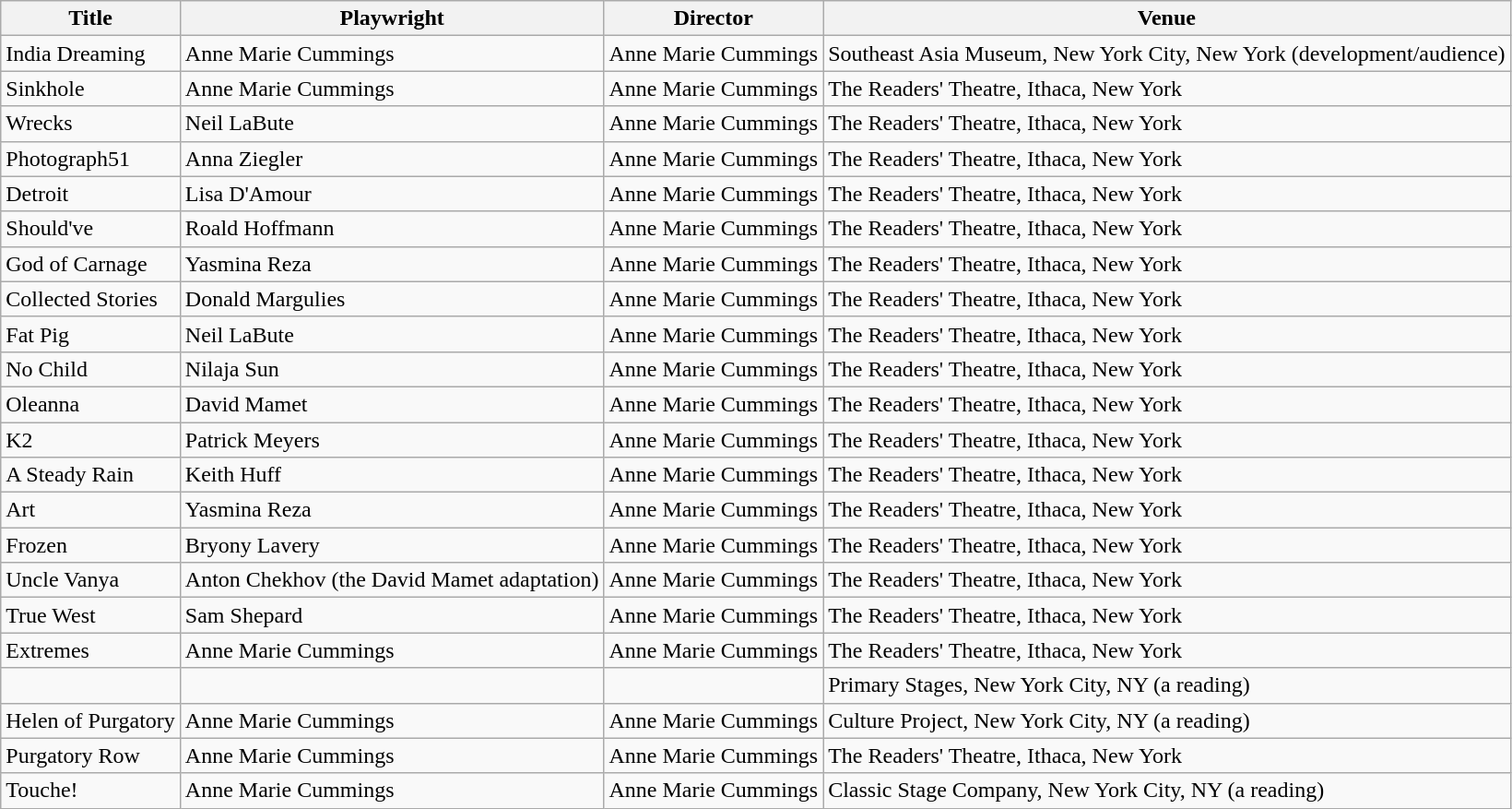<table class="wikitable">
<tr>
<th>Title</th>
<th>Playwright</th>
<th>Director</th>
<th>Venue</th>
</tr>
<tr>
<td>India Dreaming</td>
<td>Anne Marie Cummings</td>
<td>Anne Marie Cummings</td>
<td>Southeast Asia Museum, New York City, New York (development/audience)</td>
</tr>
<tr>
<td>Sinkhole</td>
<td>Anne Marie Cummings</td>
<td>Anne Marie Cummings</td>
<td>The Readers' Theatre, Ithaca, New York</td>
</tr>
<tr>
<td>Wrecks</td>
<td>Neil LaBute</td>
<td>Anne Marie Cummings</td>
<td>The Readers' Theatre, Ithaca, New York</td>
</tr>
<tr>
<td>Photograph51</td>
<td>Anna Ziegler</td>
<td>Anne Marie Cummings</td>
<td>The Readers' Theatre, Ithaca, New York</td>
</tr>
<tr>
<td>Detroit</td>
<td>Lisa D'Amour</td>
<td>Anne Marie Cummings</td>
<td>The Readers' Theatre, Ithaca, New York</td>
</tr>
<tr>
<td>Should've</td>
<td>Roald Hoffmann</td>
<td>Anne Marie Cummings</td>
<td>The Readers' Theatre, Ithaca, New York</td>
</tr>
<tr>
<td>God of Carnage</td>
<td>Yasmina Reza</td>
<td>Anne Marie Cummings</td>
<td>The Readers' Theatre, Ithaca, New York</td>
</tr>
<tr>
<td>Collected Stories</td>
<td>Donald Margulies</td>
<td>Anne Marie Cummings</td>
<td>The Readers' Theatre, Ithaca, New York</td>
</tr>
<tr>
<td>Fat Pig</td>
<td>Neil LaBute</td>
<td>Anne Marie Cummings</td>
<td>The Readers' Theatre, Ithaca, New York</td>
</tr>
<tr>
<td>No Child</td>
<td>Nilaja Sun</td>
<td>Anne Marie Cummings</td>
<td>The Readers' Theatre, Ithaca, New York</td>
</tr>
<tr>
<td>Oleanna</td>
<td>David Mamet</td>
<td>Anne Marie Cummings</td>
<td>The Readers' Theatre, Ithaca, New York</td>
</tr>
<tr>
<td>K2</td>
<td>Patrick Meyers</td>
<td>Anne Marie Cummings</td>
<td>The Readers' Theatre, Ithaca, New York</td>
</tr>
<tr>
<td>A Steady Rain</td>
<td>Keith Huff</td>
<td>Anne Marie Cummings</td>
<td>The Readers' Theatre, Ithaca, New York</td>
</tr>
<tr>
<td>Art</td>
<td>Yasmina Reza</td>
<td>Anne Marie Cummings</td>
<td>The Readers' Theatre, Ithaca, New York</td>
</tr>
<tr>
<td>Frozen</td>
<td>Bryony Lavery</td>
<td>Anne Marie Cummings</td>
<td>The Readers' Theatre, Ithaca, New York</td>
</tr>
<tr>
<td>Uncle Vanya</td>
<td>Anton Chekhov (the David Mamet adaptation)</td>
<td>Anne Marie Cummings</td>
<td>The Readers' Theatre, Ithaca, New York</td>
</tr>
<tr>
<td>True West</td>
<td>Sam Shepard</td>
<td>Anne Marie Cummings</td>
<td>The Readers' Theatre, Ithaca, New York</td>
</tr>
<tr>
<td>Extremes</td>
<td>Anne Marie Cummings</td>
<td>Anne Marie Cummings</td>
<td>The Readers' Theatre, Ithaca, New York</td>
</tr>
<tr>
<td></td>
<td></td>
<td></td>
<td>Primary Stages, New York City, NY (a reading)</td>
</tr>
<tr>
<td>Helen of Purgatory</td>
<td>Anne Marie Cummings</td>
<td>Anne Marie Cummings</td>
<td>Culture Project, New York City, NY (a reading)</td>
</tr>
<tr>
<td>Purgatory Row</td>
<td>Anne Marie Cummings</td>
<td>Anne Marie Cummings</td>
<td>The Readers' Theatre, Ithaca, New York</td>
</tr>
<tr>
<td>Touche!</td>
<td>Anne Marie Cummings</td>
<td>Anne Marie Cummings</td>
<td>Classic Stage Company, New York City, NY (a reading)</td>
</tr>
</table>
